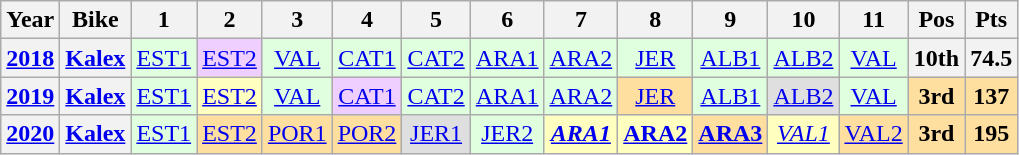<table class="wikitable" style="text-align:center">
<tr>
<th>Year</th>
<th>Bike</th>
<th>1</th>
<th>2</th>
<th>3</th>
<th>4</th>
<th>5</th>
<th>6</th>
<th>7</th>
<th>8</th>
<th>9</th>
<th>10</th>
<th>11</th>
<th>Pos</th>
<th>Pts</th>
</tr>
<tr>
<th><a href='#'>2018</a></th>
<th><a href='#'>Kalex</a></th>
<td style="background:#dfffdf;"><a href='#'>EST1</a><br></td>
<td style="background:#efcfff;"><a href='#'>EST2</a><br></td>
<td style="background:#dfffdf;"><a href='#'>VAL</a><br></td>
<td style="background:#dfffdf;"><a href='#'>CAT1</a><br></td>
<td style="background:#dfffdf;"><a href='#'>CAT2</a><br></td>
<td style="background:#dfffdf;"><a href='#'>ARA1</a><br></td>
<td style="background:#dfffdf;"><a href='#'>ARA2</a><br></td>
<td style="background:#dfffdf;"><a href='#'>JER</a><br></td>
<td style="background:#dfffdf;"><a href='#'>ALB1</a><br></td>
<td style="background:#dfffdf;"><a href='#'>ALB2</a><br></td>
<td style="background:#dfffdf;"><a href='#'>VAL</a><br></td>
<th>10th</th>
<th>74.5</th>
</tr>
<tr>
<th><a href='#'>2019</a></th>
<th><a href='#'>Kalex</a></th>
<td style="background:#dfffdf;"><a href='#'>EST1</a><br></td>
<td style="background:#ffffbf;"><a href='#'>EST2</a><br></td>
<td style="background:#dfffdf;"><a href='#'>VAL</a><br></td>
<td style="background:#efcfff;"><a href='#'>CAT1</a><br></td>
<td style="background:#dfffdf;"><a href='#'>CAT2</a><br></td>
<td style="background:#dfffdf;"><a href='#'>ARA1</a><br></td>
<td style="background:#dfffdf;"><a href='#'>ARA2</a><br></td>
<td style="background:#ffdf9f;"><a href='#'>JER</a><br></td>
<td style="background:#dfffdf;"><a href='#'>ALB1</a><br></td>
<td style="background:#dfdfdf;"><a href='#'>ALB2</a><br></td>
<td style="background:#dfffdf;"><a href='#'>VAL</a><br></td>
<th style="background:#ffdf9f;">3rd</th>
<th style="background:#ffdf9f;">137</th>
</tr>
<tr>
<th><a href='#'>2020</a></th>
<th><a href='#'>Kalex</a></th>
<td style="background:#dfffdf;"><a href='#'>EST1</a><br></td>
<td style="background:#ffdf9f;"><a href='#'>EST2</a><br></td>
<td style="background:#ffdf9f;"><a href='#'>POR1</a><br></td>
<td style="background:#ffdf9f;"><a href='#'>POR2</a><br></td>
<td style="background:#dfdfdf;"><a href='#'>JER1</a><br></td>
<td style="background:#dfffdf;"><a href='#'>JER2</a><br></td>
<td style="background:#ffffbf;"><strong><em><a href='#'>ARA1</a></em></strong><br></td>
<td style="background:#ffffbf;"><strong><a href='#'>ARA2</a></strong><br></td>
<td style="background:#ffdf9f;"><strong><a href='#'>ARA3</a></strong><br></td>
<td style="background:#ffffbf;"><em><a href='#'>VAL1</a></em><br></td>
<td style="background:#ffdf9f;"><a href='#'>VAL2</a><br></td>
<th style="background:#ffdf9f;">3rd</th>
<th style="background:#ffdf9f;">195</th>
</tr>
</table>
